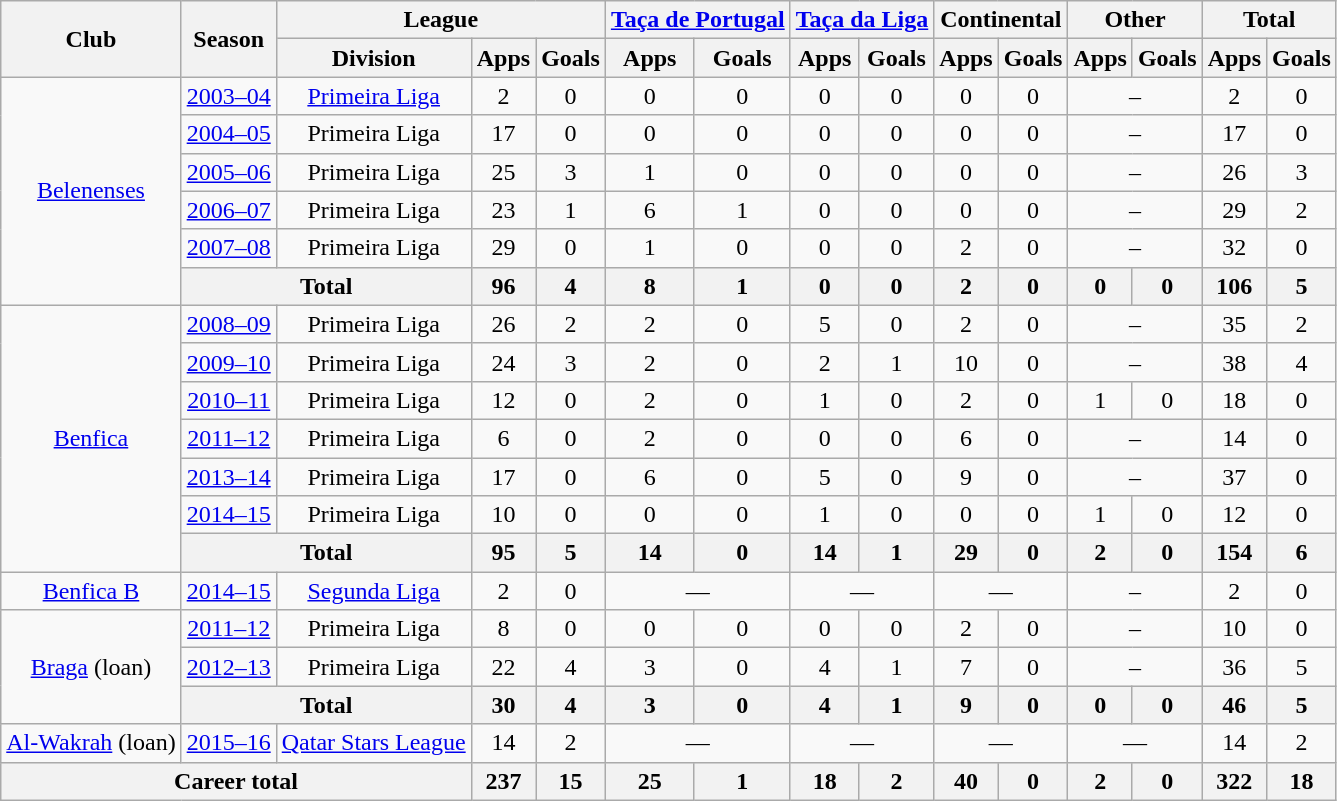<table class="wikitable" style="text-align:center">
<tr>
<th rowspan="2">Club</th>
<th rowspan="2">Season</th>
<th colspan="3">League</th>
<th colspan="2"><a href='#'>Taça de Portugal</a></th>
<th colspan="2"><a href='#'>Taça da Liga</a></th>
<th colspan="2">Continental</th>
<th colspan="2">Other</th>
<th colspan="2">Total</th>
</tr>
<tr>
<th>Division</th>
<th>Apps</th>
<th>Goals</th>
<th>Apps</th>
<th>Goals</th>
<th>Apps</th>
<th>Goals</th>
<th>Apps</th>
<th>Goals</th>
<th>Apps</th>
<th>Goals</th>
<th>Apps</th>
<th>Goals</th>
</tr>
<tr>
<td rowspan="6"><a href='#'>Belenenses</a></td>
<td><a href='#'>2003–04</a></td>
<td><a href='#'>Primeira Liga</a></td>
<td>2</td>
<td>0</td>
<td>0</td>
<td>0</td>
<td>0</td>
<td>0</td>
<td>0</td>
<td>0</td>
<td colspan="2">–</td>
<td>2</td>
<td>0</td>
</tr>
<tr>
<td><a href='#'>2004–05</a></td>
<td>Primeira Liga</td>
<td>17</td>
<td>0</td>
<td>0</td>
<td>0</td>
<td>0</td>
<td>0</td>
<td>0</td>
<td>0</td>
<td colspan="2">–</td>
<td>17</td>
<td>0</td>
</tr>
<tr>
<td><a href='#'>2005–06</a></td>
<td>Primeira Liga</td>
<td>25</td>
<td>3</td>
<td>1</td>
<td>0</td>
<td>0</td>
<td>0</td>
<td>0</td>
<td>0</td>
<td colspan="2">–</td>
<td>26</td>
<td>3</td>
</tr>
<tr>
<td><a href='#'>2006–07</a></td>
<td>Primeira Liga</td>
<td>23</td>
<td>1</td>
<td>6</td>
<td>1</td>
<td>0</td>
<td>0</td>
<td>0</td>
<td>0</td>
<td colspan="2">–</td>
<td>29</td>
<td>2</td>
</tr>
<tr>
<td><a href='#'>2007–08</a></td>
<td>Primeira Liga</td>
<td>29</td>
<td>0</td>
<td>1</td>
<td>0</td>
<td>0</td>
<td>0</td>
<td>2</td>
<td>0</td>
<td colspan="2">–</td>
<td>32</td>
<td>0</td>
</tr>
<tr>
<th colspan="2">Total</th>
<th>96</th>
<th>4</th>
<th>8</th>
<th>1</th>
<th>0</th>
<th>0</th>
<th>2</th>
<th>0</th>
<th>0</th>
<th>0</th>
<th>106</th>
<th>5</th>
</tr>
<tr>
<td rowspan="7"><a href='#'>Benfica</a></td>
<td><a href='#'>2008–09</a></td>
<td>Primeira Liga</td>
<td>26</td>
<td>2</td>
<td>2</td>
<td>0</td>
<td>5</td>
<td>0</td>
<td>2</td>
<td>0</td>
<td colspan="2">–</td>
<td>35</td>
<td>2</td>
</tr>
<tr>
<td><a href='#'>2009–10</a></td>
<td>Primeira Liga</td>
<td>24</td>
<td>3</td>
<td>2</td>
<td>0</td>
<td>2</td>
<td>1</td>
<td>10</td>
<td>0</td>
<td colspan="2">–</td>
<td>38</td>
<td>4</td>
</tr>
<tr>
<td><a href='#'>2010–11</a></td>
<td>Primeira Liga</td>
<td>12</td>
<td>0</td>
<td>2</td>
<td>0</td>
<td>1</td>
<td>0</td>
<td>2</td>
<td>0</td>
<td>1</td>
<td>0</td>
<td>18</td>
<td>0</td>
</tr>
<tr>
<td><a href='#'>2011–12</a></td>
<td>Primeira Liga</td>
<td>6</td>
<td>0</td>
<td>2</td>
<td>0</td>
<td>0</td>
<td>0</td>
<td>6</td>
<td>0</td>
<td colspan="2">–</td>
<td>14</td>
<td>0</td>
</tr>
<tr>
<td><a href='#'>2013–14</a></td>
<td>Primeira Liga</td>
<td>17</td>
<td>0</td>
<td>6</td>
<td>0</td>
<td>5</td>
<td>0</td>
<td>9</td>
<td>0</td>
<td colspan="2">–</td>
<td>37</td>
<td>0</td>
</tr>
<tr>
<td><a href='#'>2014–15</a></td>
<td>Primeira Liga</td>
<td>10</td>
<td>0</td>
<td>0</td>
<td>0</td>
<td>1</td>
<td>0</td>
<td>0</td>
<td>0</td>
<td>1</td>
<td>0</td>
<td>12</td>
<td>0</td>
</tr>
<tr>
<th colspan="2">Total</th>
<th>95</th>
<th>5</th>
<th>14</th>
<th>0</th>
<th>14</th>
<th>1</th>
<th>29</th>
<th>0</th>
<th>2</th>
<th>0</th>
<th>154</th>
<th>6</th>
</tr>
<tr>
<td><a href='#'>Benfica B</a></td>
<td><a href='#'>2014–15</a></td>
<td><a href='#'>Segunda Liga</a></td>
<td>2</td>
<td>0</td>
<td colspan="2">—</td>
<td colspan="2">—</td>
<td colspan="2">—</td>
<td colspan="2">–</td>
<td>2</td>
<td>0</td>
</tr>
<tr>
<td rowspan="3"><a href='#'>Braga</a> (loan)</td>
<td><a href='#'>2011–12</a></td>
<td>Primeira Liga</td>
<td>8</td>
<td>0</td>
<td>0</td>
<td>0</td>
<td>0</td>
<td>0</td>
<td>2</td>
<td>0</td>
<td colspan="2">–</td>
<td>10</td>
<td>0</td>
</tr>
<tr>
<td><a href='#'>2012–13</a></td>
<td>Primeira Liga</td>
<td>22</td>
<td>4</td>
<td>3</td>
<td>0</td>
<td>4</td>
<td>1</td>
<td>7</td>
<td>0</td>
<td colspan="2">–</td>
<td>36</td>
<td>5</td>
</tr>
<tr>
<th colspan="2">Total</th>
<th>30</th>
<th>4</th>
<th>3</th>
<th>0</th>
<th>4</th>
<th>1</th>
<th>9</th>
<th>0</th>
<th>0</th>
<th>0</th>
<th>46</th>
<th>5</th>
</tr>
<tr>
<td><a href='#'>Al-Wakrah</a> (loan)</td>
<td><a href='#'>2015–16</a></td>
<td><a href='#'>Qatar Stars League</a></td>
<td>14</td>
<td>2</td>
<td colspan="2">—</td>
<td colspan="2">—</td>
<td colspan="2">—</td>
<td colspan="2">—</td>
<td>14</td>
<td>2</td>
</tr>
<tr>
<th colspan="3">Career total</th>
<th>237</th>
<th>15</th>
<th>25</th>
<th>1</th>
<th>18</th>
<th>2</th>
<th>40</th>
<th>0</th>
<th>2</th>
<th>0</th>
<th>322</th>
<th>18</th>
</tr>
</table>
